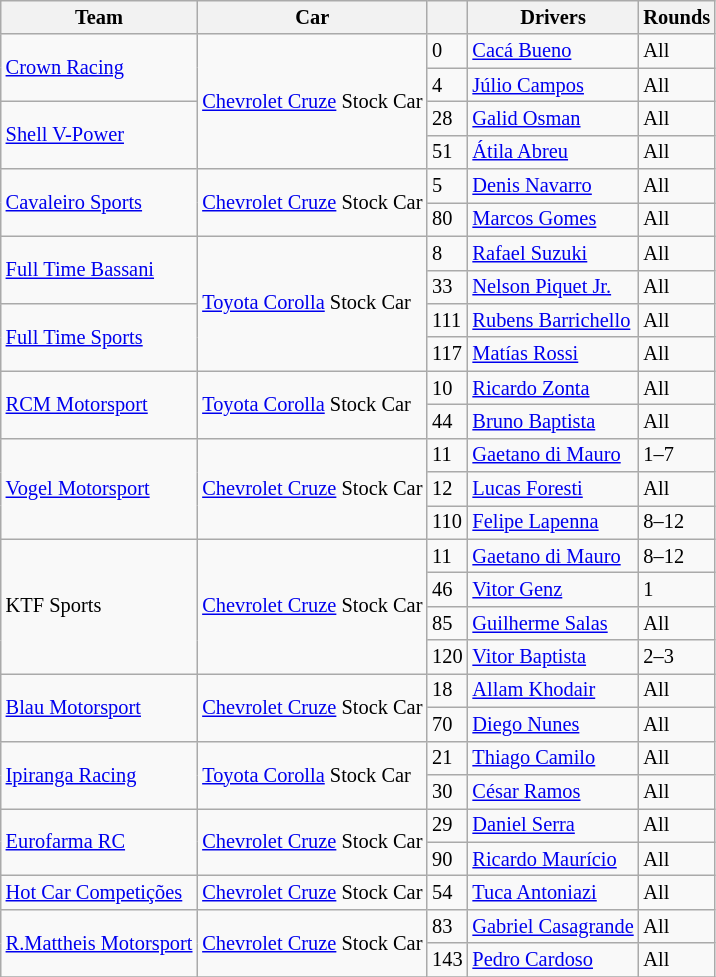<table class="wikitable" style="font-size: 85%;">
<tr>
<th>Team</th>
<th>Car</th>
<th></th>
<th>Drivers</th>
<th>Rounds</th>
</tr>
<tr>
<td rowspan=2><a href='#'>Crown Racing</a></td>
<td rowspan=4><a href='#'>Chevrolet Cruze</a> Stock Car</td>
<td>0</td>
<td> <a href='#'>Cacá Bueno</a></td>
<td>All</td>
</tr>
<tr>
<td>4</td>
<td> <a href='#'>Júlio Campos</a></td>
<td>All</td>
</tr>
<tr>
<td rowspan=2><a href='#'>Shell V-Power</a></td>
<td>28</td>
<td> <a href='#'>Galid Osman</a></td>
<td>All</td>
</tr>
<tr>
<td>51</td>
<td> <a href='#'>Átila Abreu</a></td>
<td>All</td>
</tr>
<tr>
<td rowspan=2><a href='#'>Cavaleiro Sports</a></td>
<td rowspan=2><a href='#'>Chevrolet Cruze</a> Stock Car</td>
<td>5</td>
<td> <a href='#'>Denis Navarro</a></td>
<td>All</td>
</tr>
<tr>
<td>80</td>
<td> <a href='#'>Marcos Gomes</a></td>
<td>All</td>
</tr>
<tr>
<td rowspan=2><a href='#'>Full Time Bassani</a></td>
<td rowspan=4><a href='#'>Toyota Corolla</a> Stock Car</td>
<td>8</td>
<td> <a href='#'>Rafael Suzuki</a></td>
<td>All</td>
</tr>
<tr>
<td>33</td>
<td> <a href='#'>Nelson Piquet Jr.</a></td>
<td>All</td>
</tr>
<tr>
<td rowspan=2><a href='#'>Full Time Sports</a></td>
<td>111</td>
<td> <a href='#'>Rubens Barrichello</a></td>
<td>All</td>
</tr>
<tr>
<td>117</td>
<td> <a href='#'>Matías Rossi</a></td>
<td>All</td>
</tr>
<tr>
<td rowspan=2><a href='#'>RCM Motorsport</a></td>
<td rowspan=2><a href='#'>Toyota Corolla</a> Stock Car</td>
<td>10</td>
<td> <a href='#'>Ricardo Zonta</a></td>
<td>All</td>
</tr>
<tr>
<td>44</td>
<td> <a href='#'>Bruno Baptista</a></td>
<td>All</td>
</tr>
<tr>
<td rowspan=3><a href='#'>Vogel Motorsport</a></td>
<td rowspan=3><a href='#'>Chevrolet Cruze</a> Stock Car</td>
<td>11</td>
<td> <a href='#'>Gaetano di Mauro</a></td>
<td>1–7</td>
</tr>
<tr>
<td>12</td>
<td> <a href='#'>Lucas Foresti</a></td>
<td>All</td>
</tr>
<tr>
<td>110</td>
<td> <a href='#'>Felipe Lapenna</a></td>
<td>8–12</td>
</tr>
<tr>
<td rowspan=4>KTF Sports</td>
<td rowspan=4><a href='#'>Chevrolet Cruze</a> Stock Car</td>
<td>11</td>
<td> <a href='#'>Gaetano di Mauro</a></td>
<td>8–12</td>
</tr>
<tr>
<td>46</td>
<td> <a href='#'>Vitor Genz</a></td>
<td>1</td>
</tr>
<tr>
<td>85</td>
<td> <a href='#'>Guilherme Salas</a></td>
<td>All</td>
</tr>
<tr>
<td>120</td>
<td> <a href='#'>Vitor Baptista</a></td>
<td>2–3</td>
</tr>
<tr>
<td rowspan=2><a href='#'>Blau Motorsport</a></td>
<td rowspan=2><a href='#'>Chevrolet Cruze</a> Stock Car</td>
<td>18</td>
<td> <a href='#'>Allam Khodair</a></td>
<td>All</td>
</tr>
<tr>
<td>70</td>
<td> <a href='#'>Diego Nunes</a></td>
<td>All</td>
</tr>
<tr>
<td rowspan=2><a href='#'>Ipiranga Racing</a></td>
<td rowspan=2><a href='#'>Toyota Corolla</a> Stock Car</td>
<td>21</td>
<td> <a href='#'>Thiago Camilo</a></td>
<td>All</td>
</tr>
<tr>
<td>30</td>
<td> <a href='#'>César Ramos</a></td>
<td>All</td>
</tr>
<tr>
<td rowspan=2><a href='#'>Eurofarma RC</a></td>
<td rowspan=2><a href='#'>Chevrolet Cruze</a> Stock Car</td>
<td>29</td>
<td> <a href='#'>Daniel Serra</a></td>
<td>All</td>
</tr>
<tr>
<td>90</td>
<td> <a href='#'>Ricardo Maurício</a></td>
<td>All</td>
</tr>
<tr>
<td><a href='#'>Hot Car Competições</a></td>
<td><a href='#'>Chevrolet Cruze</a> Stock Car</td>
<td>54</td>
<td> <a href='#'>Tuca Antoniazi</a></td>
<td>All</td>
</tr>
<tr>
<td rowspan=2><a href='#'>R.Mattheis Motorsport</a></td>
<td rowspan=2><a href='#'>Chevrolet Cruze</a> Stock Car</td>
<td>83</td>
<td> <a href='#'>Gabriel Casagrande</a></td>
<td>All</td>
</tr>
<tr>
<td>143</td>
<td> <a href='#'>Pedro Cardoso</a></td>
<td>All</td>
</tr>
<tr>
</tr>
</table>
